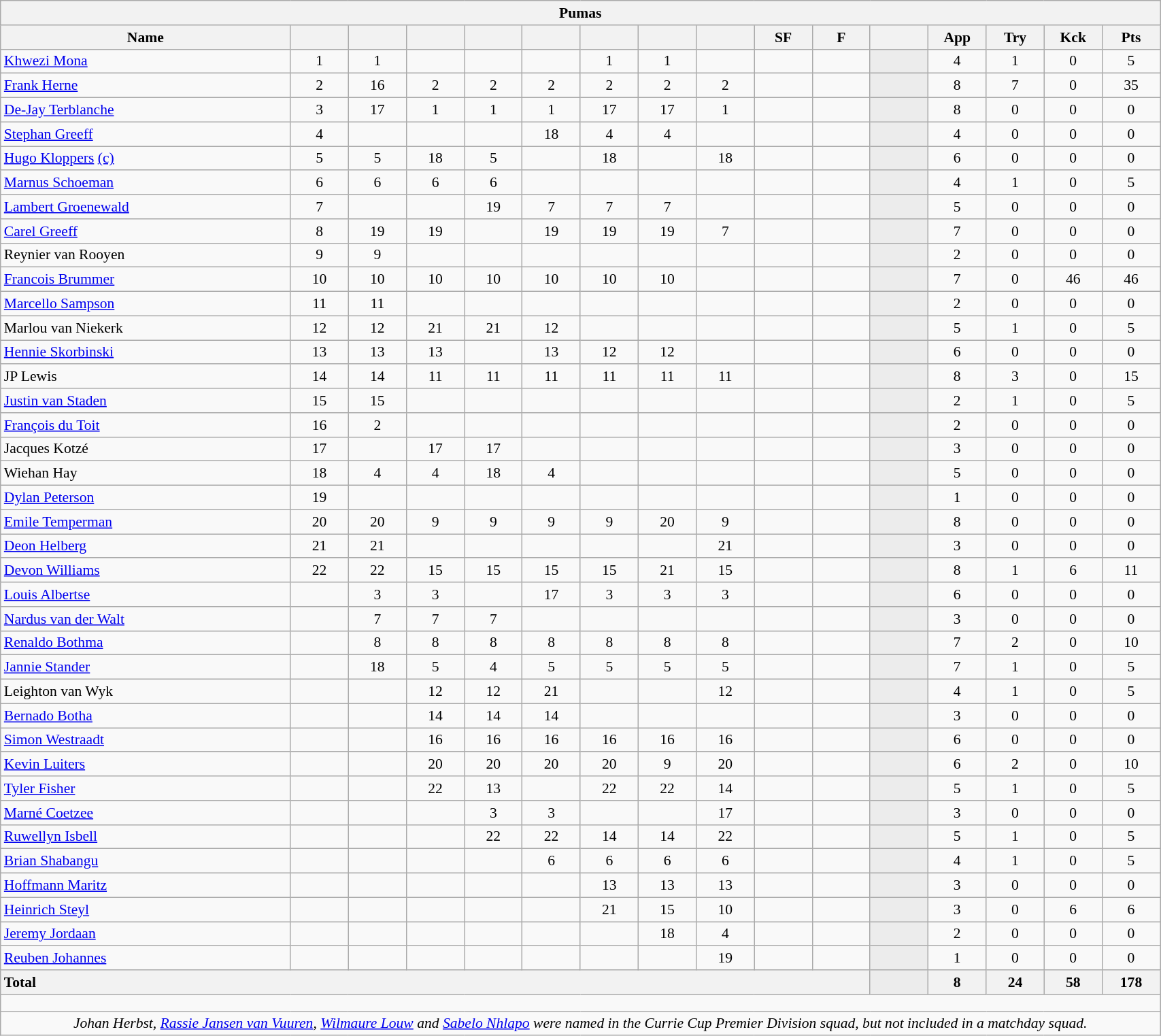<table class="wikitable collapsible collapsed sortable" style="text-align:center; font-size:90%; width:90%">
<tr>
<th colspan="100%">Pumas</th>
</tr>
<tr>
<th style="width:25%;">Name</th>
<th style="width:5%;"></th>
<th style="width:5%;"></th>
<th style="width:5%;"></th>
<th style="width:5%;"></th>
<th style="width:5%;"></th>
<th style="width:5%;"></th>
<th style="width:5%;"></th>
<th style="width:5%;"></th>
<th style="width:5%;">SF</th>
<th style="width:5%;">F</th>
<th style="width:5%;"></th>
<th style="width:5%;">App</th>
<th style="width:5%;">Try</th>
<th style="width:5%;">Kck</th>
<th style="width:5%;">Pts</th>
</tr>
<tr>
<td style="text-align:left;"><a href='#'>Khwezi Mona</a></td>
<td>1</td>
<td>1</td>
<td></td>
<td></td>
<td></td>
<td>1</td>
<td>1</td>
<td></td>
<td></td>
<td></td>
<td style="background:#ECECEC;"></td>
<td>4</td>
<td>1</td>
<td>0</td>
<td>5</td>
</tr>
<tr>
<td style="text-align:left;"><a href='#'>Frank Herne</a></td>
<td>2</td>
<td>16 </td>
<td>2</td>
<td>2</td>
<td>2</td>
<td>2</td>
<td>2</td>
<td>2</td>
<td></td>
<td></td>
<td style="background:#ECECEC;"></td>
<td>8</td>
<td>7</td>
<td>0</td>
<td>35</td>
</tr>
<tr>
<td style="text-align:left;"><a href='#'>De-Jay Terblanche</a></td>
<td>3</td>
<td>17 </td>
<td>1</td>
<td>1</td>
<td>1</td>
<td>17 </td>
<td>17 </td>
<td>1</td>
<td></td>
<td></td>
<td style="background:#ECECEC;"></td>
<td>8</td>
<td>0</td>
<td>0</td>
<td>0</td>
</tr>
<tr>
<td style="text-align:left;"><a href='#'>Stephan Greeff</a></td>
<td>4</td>
<td></td>
<td></td>
<td></td>
<td>18 </td>
<td>4</td>
<td>4</td>
<td></td>
<td></td>
<td></td>
<td style="background:#ECECEC;"></td>
<td>4</td>
<td>0</td>
<td>0</td>
<td>0</td>
</tr>
<tr>
<td style="text-align:left;"><a href='#'>Hugo Kloppers</a>  <a href='#'>(c)</a></td>
<td>5</td>
<td>5</td>
<td>18 </td>
<td>5</td>
<td></td>
<td>18 </td>
<td></td>
<td>18 </td>
<td></td>
<td></td>
<td style="background:#ECECEC;"></td>
<td>6</td>
<td>0</td>
<td>0</td>
<td>0</td>
</tr>
<tr>
<td style="text-align:left;"><a href='#'>Marnus Schoeman</a></td>
<td>6</td>
<td>6</td>
<td>6</td>
<td>6</td>
<td></td>
<td></td>
<td></td>
<td></td>
<td></td>
<td></td>
<td style="background:#ECECEC;"></td>
<td>4</td>
<td>1</td>
<td>0</td>
<td>5</td>
</tr>
<tr>
<td style="text-align:left;"><a href='#'>Lambert Groenewald</a></td>
<td>7</td>
<td></td>
<td></td>
<td>19 </td>
<td>7</td>
<td>7</td>
<td>7</td>
<td></td>
<td></td>
<td></td>
<td style="background:#ECECEC;"></td>
<td>5</td>
<td>0</td>
<td>0</td>
<td>0</td>
</tr>
<tr>
<td style="text-align:left;"><a href='#'>Carel Greeff</a></td>
<td>8</td>
<td>19 </td>
<td>19 </td>
<td></td>
<td>19 </td>
<td>19 </td>
<td>19 </td>
<td>7</td>
<td></td>
<td></td>
<td style="background:#ECECEC;"></td>
<td>7</td>
<td>0</td>
<td>0</td>
<td>0</td>
</tr>
<tr>
<td style="text-align:left;">Reynier van Rooyen</td>
<td>9</td>
<td>9</td>
<td></td>
<td></td>
<td></td>
<td></td>
<td></td>
<td></td>
<td></td>
<td></td>
<td style="background:#ECECEC;"></td>
<td>2</td>
<td>0</td>
<td>0</td>
<td>0</td>
</tr>
<tr>
<td style="text-align:left;"><a href='#'>Francois Brummer</a></td>
<td>10</td>
<td>10</td>
<td>10</td>
<td>10</td>
<td>10</td>
<td>10</td>
<td>10</td>
<td></td>
<td></td>
<td></td>
<td style="background:#ECECEC;"></td>
<td>7</td>
<td>0</td>
<td>46</td>
<td>46</td>
</tr>
<tr>
<td style="text-align:left;"><a href='#'>Marcello Sampson</a></td>
<td>11</td>
<td>11</td>
<td></td>
<td></td>
<td></td>
<td></td>
<td></td>
<td></td>
<td></td>
<td></td>
<td style="background:#ECECEC;"></td>
<td>2</td>
<td>0</td>
<td>0</td>
<td>0</td>
</tr>
<tr>
<td style="text-align:left;">Marlou van Niekerk</td>
<td>12</td>
<td>12</td>
<td>21 </td>
<td>21 </td>
<td>12</td>
<td></td>
<td></td>
<td></td>
<td></td>
<td></td>
<td style="background:#ECECEC;"></td>
<td>5</td>
<td>1</td>
<td>0</td>
<td>5</td>
</tr>
<tr>
<td style="text-align:left;"><a href='#'>Hennie Skorbinski</a></td>
<td>13</td>
<td>13</td>
<td>13</td>
<td></td>
<td>13</td>
<td>12</td>
<td>12</td>
<td></td>
<td></td>
<td></td>
<td style="background:#ECECEC;"></td>
<td>6</td>
<td>0</td>
<td>0</td>
<td>0</td>
</tr>
<tr>
<td style="text-align:left;">JP Lewis</td>
<td>14</td>
<td>14</td>
<td>11</td>
<td>11</td>
<td>11</td>
<td>11</td>
<td>11</td>
<td>11</td>
<td></td>
<td></td>
<td style="background:#ECECEC;"></td>
<td>8</td>
<td>3</td>
<td>0</td>
<td>15</td>
</tr>
<tr>
<td style="text-align:left;"><a href='#'>Justin van Staden</a></td>
<td>15</td>
<td>15</td>
<td></td>
<td></td>
<td></td>
<td></td>
<td></td>
<td></td>
<td></td>
<td></td>
<td style="background:#ECECEC;"></td>
<td>2</td>
<td>1</td>
<td>0</td>
<td>5</td>
</tr>
<tr>
<td style="text-align:left;"><a href='#'>François du Toit</a></td>
<td>16 </td>
<td>2</td>
<td></td>
<td></td>
<td></td>
<td></td>
<td></td>
<td></td>
<td></td>
<td></td>
<td style="background:#ECECEC;"></td>
<td>2</td>
<td>0</td>
<td>0</td>
<td>0</td>
</tr>
<tr>
<td style="text-align:left;">Jacques Kotzé</td>
<td>17 </td>
<td></td>
<td>17 </td>
<td>17 </td>
<td></td>
<td></td>
<td></td>
<td></td>
<td></td>
<td></td>
<td style="background:#ECECEC;"></td>
<td>3</td>
<td>0</td>
<td>0</td>
<td>0</td>
</tr>
<tr>
<td style="text-align:left;">Wiehan Hay</td>
<td>18 </td>
<td>4</td>
<td>4</td>
<td>18 </td>
<td>4</td>
<td></td>
<td></td>
<td></td>
<td></td>
<td></td>
<td style="background:#ECECEC;"></td>
<td>5</td>
<td>0</td>
<td>0</td>
<td>0</td>
</tr>
<tr>
<td style="text-align:left;"><a href='#'>Dylan Peterson</a></td>
<td>19 </td>
<td></td>
<td></td>
<td></td>
<td></td>
<td></td>
<td></td>
<td></td>
<td></td>
<td></td>
<td style="background:#ECECEC;"></td>
<td>1</td>
<td>0</td>
<td>0</td>
<td>0</td>
</tr>
<tr>
<td style="text-align:left;"><a href='#'>Emile Temperman</a></td>
<td>20 </td>
<td>20 </td>
<td>9</td>
<td>9</td>
<td>9</td>
<td>9</td>
<td>20 </td>
<td>9</td>
<td></td>
<td></td>
<td style="background:#ECECEC;"></td>
<td>8</td>
<td>0</td>
<td>0</td>
<td>0</td>
</tr>
<tr>
<td style="text-align:left;"><a href='#'>Deon Helberg</a></td>
<td>21 </td>
<td>21 </td>
<td></td>
<td></td>
<td></td>
<td></td>
<td></td>
<td>21 </td>
<td></td>
<td></td>
<td style="background:#ECECEC;"></td>
<td>3</td>
<td>0</td>
<td>0</td>
<td>0</td>
</tr>
<tr>
<td style="text-align:left;"><a href='#'>Devon Williams</a></td>
<td>22 </td>
<td>22 </td>
<td>15</td>
<td>15</td>
<td>15</td>
<td>15</td>
<td>21 </td>
<td>15</td>
<td></td>
<td></td>
<td style="background:#ECECEC;"></td>
<td>8</td>
<td>1</td>
<td>6</td>
<td>11</td>
</tr>
<tr>
<td style="text-align:left;"><a href='#'>Louis Albertse</a></td>
<td></td>
<td>3</td>
<td>3</td>
<td></td>
<td>17 </td>
<td>3</td>
<td>3</td>
<td>3</td>
<td></td>
<td></td>
<td style="background:#ECECEC;"></td>
<td>6</td>
<td>0</td>
<td>0</td>
<td>0</td>
</tr>
<tr>
<td style="text-align:left;"><a href='#'>Nardus van der Walt</a></td>
<td></td>
<td>7</td>
<td>7</td>
<td>7</td>
<td></td>
<td></td>
<td></td>
<td></td>
<td></td>
<td></td>
<td style="background:#ECECEC;"></td>
<td>3</td>
<td>0</td>
<td>0</td>
<td>0</td>
</tr>
<tr>
<td style="text-align:left;"><a href='#'>Renaldo Bothma</a></td>
<td></td>
<td>8</td>
<td>8</td>
<td>8</td>
<td>8</td>
<td>8</td>
<td>8</td>
<td>8</td>
<td></td>
<td></td>
<td style="background:#ECECEC;"></td>
<td>7</td>
<td>2</td>
<td>0</td>
<td>10</td>
</tr>
<tr>
<td style="text-align:left;"><a href='#'>Jannie Stander</a></td>
<td></td>
<td>18 </td>
<td>5</td>
<td>4</td>
<td>5</td>
<td>5</td>
<td>5</td>
<td>5</td>
<td></td>
<td></td>
<td style="background:#ECECEC;"></td>
<td>7</td>
<td>1</td>
<td>0</td>
<td>5</td>
</tr>
<tr>
<td style="text-align:left;">Leighton van Wyk</td>
<td></td>
<td></td>
<td>12</td>
<td>12</td>
<td>21 </td>
<td></td>
<td></td>
<td>12</td>
<td></td>
<td></td>
<td style="background:#ECECEC;"></td>
<td>4</td>
<td>1</td>
<td>0</td>
<td>5</td>
</tr>
<tr>
<td style="text-align:left;"><a href='#'>Bernado Botha</a></td>
<td></td>
<td></td>
<td>14</td>
<td>14</td>
<td>14</td>
<td></td>
<td></td>
<td></td>
<td></td>
<td></td>
<td style="background:#ECECEC;"></td>
<td>3</td>
<td>0</td>
<td>0</td>
<td>0</td>
</tr>
<tr>
<td style="text-align:left;"><a href='#'>Simon Westraadt</a></td>
<td></td>
<td></td>
<td>16 </td>
<td>16 </td>
<td>16 </td>
<td>16 </td>
<td>16 </td>
<td>16 </td>
<td></td>
<td></td>
<td style="background:#ECECEC;"></td>
<td>6</td>
<td>0</td>
<td>0</td>
<td>0</td>
</tr>
<tr>
<td style="text-align:left;"><a href='#'>Kevin Luiters</a></td>
<td></td>
<td></td>
<td>20 </td>
<td>20 </td>
<td>20 </td>
<td>20 </td>
<td>9</td>
<td>20 </td>
<td></td>
<td></td>
<td style="background:#ECECEC;"></td>
<td>6</td>
<td>2</td>
<td>0</td>
<td>10</td>
</tr>
<tr>
<td style="text-align:left;"><a href='#'>Tyler Fisher</a></td>
<td></td>
<td></td>
<td>22 </td>
<td>13</td>
<td></td>
<td>22 </td>
<td>22 </td>
<td>14</td>
<td></td>
<td></td>
<td style="background:#ECECEC;"></td>
<td>5</td>
<td>1</td>
<td>0</td>
<td>5</td>
</tr>
<tr>
<td style="text-align:left;"><a href='#'>Marné Coetzee</a></td>
<td></td>
<td></td>
<td></td>
<td>3</td>
<td>3</td>
<td></td>
<td></td>
<td>17 </td>
<td></td>
<td></td>
<td style="background:#ECECEC;"></td>
<td>3</td>
<td>0</td>
<td>0</td>
<td>0</td>
</tr>
<tr>
<td style="text-align:left;"><a href='#'>Ruwellyn Isbell</a></td>
<td></td>
<td></td>
<td></td>
<td>22 </td>
<td>22 </td>
<td>14</td>
<td>14</td>
<td>22 </td>
<td></td>
<td></td>
<td style="background:#ECECEC;"></td>
<td>5</td>
<td>1</td>
<td>0</td>
<td>5</td>
</tr>
<tr>
<td style="text-align:left;"><a href='#'>Brian Shabangu</a></td>
<td></td>
<td></td>
<td></td>
<td></td>
<td>6</td>
<td>6</td>
<td>6</td>
<td>6</td>
<td></td>
<td></td>
<td style="background:#ECECEC;"></td>
<td>4</td>
<td>1</td>
<td>0</td>
<td>5</td>
</tr>
<tr>
<td style="text-align:left;"><a href='#'>Hoffmann Maritz</a></td>
<td></td>
<td></td>
<td></td>
<td></td>
<td></td>
<td>13</td>
<td>13</td>
<td>13</td>
<td></td>
<td></td>
<td style="background:#ECECEC;"></td>
<td>3</td>
<td>0</td>
<td>0</td>
<td>0</td>
</tr>
<tr>
<td style="text-align:left;"><a href='#'>Heinrich Steyl</a></td>
<td></td>
<td></td>
<td></td>
<td></td>
<td></td>
<td>21 </td>
<td>15</td>
<td>10</td>
<td></td>
<td></td>
<td style="background:#ECECEC;"></td>
<td>3</td>
<td>0</td>
<td>6</td>
<td>6</td>
</tr>
<tr>
<td style="text-align:left;"><a href='#'>Jeremy Jordaan</a></td>
<td></td>
<td></td>
<td></td>
<td></td>
<td></td>
<td></td>
<td>18 </td>
<td>4</td>
<td></td>
<td></td>
<td style="background:#ECECEC;"></td>
<td>2</td>
<td>0</td>
<td>0</td>
<td>0</td>
</tr>
<tr>
<td style="text-align:left;"><a href='#'>Reuben Johannes</a></td>
<td></td>
<td></td>
<td></td>
<td></td>
<td></td>
<td></td>
<td></td>
<td>19 </td>
<td></td>
<td></td>
<td style="background:#ECECEC;"></td>
<td>1</td>
<td>0</td>
<td>0</td>
<td>0</td>
</tr>
<tr>
<th colspan="11" style="text-align:left;">Total</th>
<th style="background:#ECECEC;"></th>
<th>8</th>
<th>24</th>
<th>58</th>
<th>178</th>
</tr>
<tr>
<td colspan="100%" style="height: 10px;"></td>
</tr>
<tr>
<td colspan="100%" style="text-align:center;"><em>Johan Herbst, <a href='#'>Rassie Jansen van Vuuren</a>, <a href='#'>Wilmaure Louw</a> and <a href='#'>Sabelo Nhlapo</a> were named in the Currie Cup Premier Division squad, but not included in a matchday squad.</em></td>
</tr>
</table>
